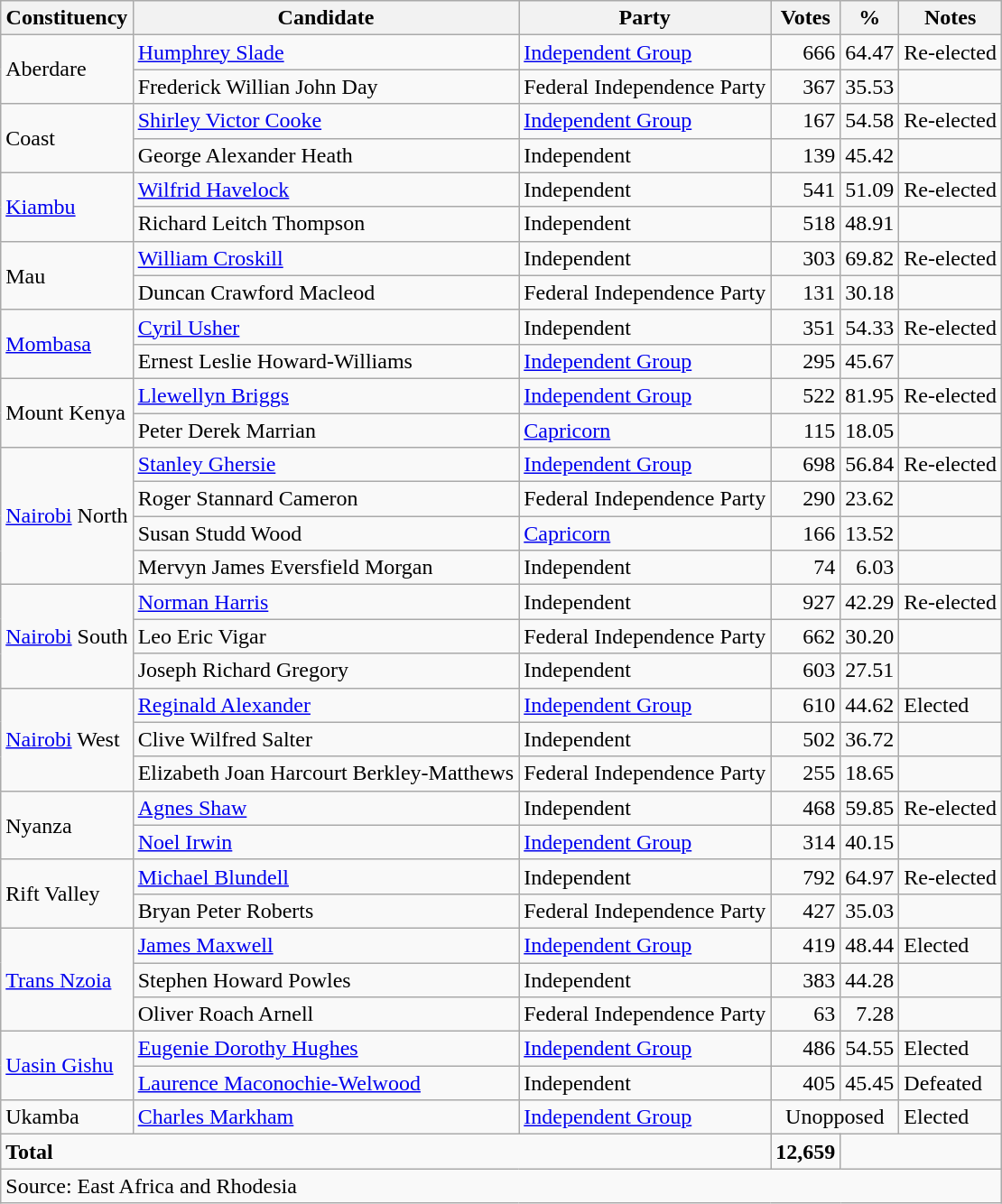<table class=wikitable style=text-align:left>
<tr>
<th>Constituency</th>
<th>Candidate</th>
<th>Party</th>
<th>Votes</th>
<th>%</th>
<th>Notes</th>
</tr>
<tr>
<td rowspan=2>Aberdare</td>
<td><a href='#'>Humphrey Slade</a></td>
<td><a href='#'>Independent Group</a></td>
<td align=right>666</td>
<td align=right>64.47</td>
<td>Re-elected</td>
</tr>
<tr>
<td>Frederick Willian John Day</td>
<td>Federal Independence Party</td>
<td align=right>367</td>
<td align=right>35.53</td>
<td></td>
</tr>
<tr>
<td rowspan=2>Coast</td>
<td><a href='#'>Shirley Victor Cooke</a></td>
<td><a href='#'>Independent Group</a></td>
<td align=right>167</td>
<td align=right>54.58</td>
<td>Re-elected</td>
</tr>
<tr>
<td>George Alexander Heath</td>
<td>Independent</td>
<td align=right>139</td>
<td align=right>45.42</td>
<td></td>
</tr>
<tr>
<td rowspan=2><a href='#'>Kiambu</a></td>
<td><a href='#'>Wilfrid Havelock</a></td>
<td>Independent</td>
<td align=right>541</td>
<td align=right>51.09</td>
<td>Re-elected</td>
</tr>
<tr>
<td>Richard Leitch Thompson</td>
<td>Independent</td>
<td align=right>518</td>
<td align=right>48.91</td>
<td></td>
</tr>
<tr>
<td rowspan=2>Mau</td>
<td><a href='#'>William Croskill</a></td>
<td>Independent</td>
<td align=right>303</td>
<td align=right>69.82</td>
<td>Re-elected</td>
</tr>
<tr>
<td>Duncan Crawford Macleod</td>
<td>Federal Independence Party</td>
<td align=right>131</td>
<td align=right>30.18</td>
<td></td>
</tr>
<tr>
<td rowspan=2><a href='#'>Mombasa</a></td>
<td><a href='#'>Cyril Usher</a></td>
<td>Independent</td>
<td align=right>351</td>
<td align=right>54.33</td>
<td>Re-elected</td>
</tr>
<tr>
<td>Ernest Leslie Howard-Williams</td>
<td><a href='#'>Independent Group</a></td>
<td align=right>295</td>
<td align=right>45.67</td>
<td></td>
</tr>
<tr>
<td rowspan=2>Mount Kenya</td>
<td><a href='#'>Llewellyn Briggs</a></td>
<td><a href='#'>Independent Group</a></td>
<td align=right>522</td>
<td align=right>81.95</td>
<td>Re-elected</td>
</tr>
<tr>
<td>Peter Derek Marrian</td>
<td><a href='#'>Capricorn</a></td>
<td align=right>115</td>
<td align=right>18.05</td>
<td></td>
</tr>
<tr>
<td rowspan=4><a href='#'>Nairobi</a> North</td>
<td><a href='#'>Stanley Ghersie</a></td>
<td><a href='#'>Independent Group</a></td>
<td align=right>698</td>
<td align=right>56.84</td>
<td>Re-elected</td>
</tr>
<tr>
<td>Roger Stannard Cameron</td>
<td>Federal Independence Party</td>
<td align=right>290</td>
<td align=right>23.62</td>
<td></td>
</tr>
<tr>
<td>Susan Studd Wood</td>
<td><a href='#'>Capricorn</a></td>
<td align=right>166</td>
<td align=right>13.52</td>
<td></td>
</tr>
<tr>
<td>Mervyn James Eversfield Morgan</td>
<td>Independent</td>
<td align=right>74</td>
<td align=right>6.03</td>
<td></td>
</tr>
<tr>
<td rowspan=3><a href='#'>Nairobi</a> South</td>
<td><a href='#'>Norman Harris</a></td>
<td>Independent</td>
<td align=right>927</td>
<td align=right>42.29</td>
<td>Re-elected</td>
</tr>
<tr>
<td>Leo Eric Vigar</td>
<td>Federal Independence Party</td>
<td align=right>662</td>
<td align=right>30.20</td>
<td></td>
</tr>
<tr>
<td>Joseph Richard Gregory</td>
<td>Independent</td>
<td align=right>603</td>
<td align=right>27.51</td>
<td></td>
</tr>
<tr>
<td rowspan=3><a href='#'>Nairobi</a> West</td>
<td><a href='#'>Reginald Alexander</a></td>
<td><a href='#'>Independent Group</a></td>
<td align=right>610</td>
<td align=right>44.62</td>
<td>Elected</td>
</tr>
<tr>
<td>Clive Wilfred Salter</td>
<td>Independent</td>
<td align=right>502</td>
<td align=right>36.72</td>
<td></td>
</tr>
<tr>
<td>Elizabeth Joan Harcourt Berkley-Matthews</td>
<td>Federal Independence Party</td>
<td align=right>255</td>
<td align=right>18.65</td>
<td></td>
</tr>
<tr>
<td rowspan=2>Nyanza</td>
<td><a href='#'>Agnes Shaw</a></td>
<td>Independent</td>
<td align=right>468</td>
<td align=right>59.85</td>
<td>Re-elected</td>
</tr>
<tr>
<td><a href='#'>Noel Irwin</a></td>
<td><a href='#'>Independent Group</a></td>
<td align=right>314</td>
<td align=right>40.15</td>
<td></td>
</tr>
<tr>
<td rowspan=2>Rift Valley</td>
<td><a href='#'>Michael Blundell</a></td>
<td>Independent</td>
<td align=right>792</td>
<td align=right>64.97</td>
<td>Re-elected</td>
</tr>
<tr>
<td>Bryan Peter Roberts</td>
<td>Federal Independence Party</td>
<td align=right>427</td>
<td align=right>35.03</td>
<td></td>
</tr>
<tr>
<td rowspan=3><a href='#'>Trans Nzoia</a></td>
<td><a href='#'>James Maxwell</a></td>
<td><a href='#'>Independent Group</a></td>
<td align=right>419</td>
<td align=right>48.44</td>
<td>Elected</td>
</tr>
<tr>
<td>Stephen Howard Powles</td>
<td>Independent</td>
<td align=right>383</td>
<td align=right>44.28</td>
<td></td>
</tr>
<tr>
<td>Oliver Roach Arnell</td>
<td>Federal Independence Party</td>
<td align=right>63</td>
<td align=right>7.28</td>
<td></td>
</tr>
<tr>
<td rowspan=2><a href='#'>Uasin Gishu</a></td>
<td><a href='#'>Eugenie Dorothy Hughes</a></td>
<td><a href='#'>Independent Group</a></td>
<td align=right>486</td>
<td align=right>54.55</td>
<td>Elected</td>
</tr>
<tr>
<td><a href='#'>Laurence Maconochie-Welwood</a></td>
<td>Independent</td>
<td align=right>405</td>
<td align=right>45.45</td>
<td>Defeated</td>
</tr>
<tr>
<td>Ukamba</td>
<td><a href='#'>Charles Markham</a></td>
<td><a href='#'>Independent Group</a></td>
<td colspan=2 align=center>Unopposed</td>
<td>Elected</td>
</tr>
<tr>
<td colspan=3><strong>Total</strong></td>
<td align=right><strong>12,659</strong></td>
<td colspan=2></td>
</tr>
<tr>
<td colspan=6>Source: East Africa and Rhodesia</td>
</tr>
</table>
